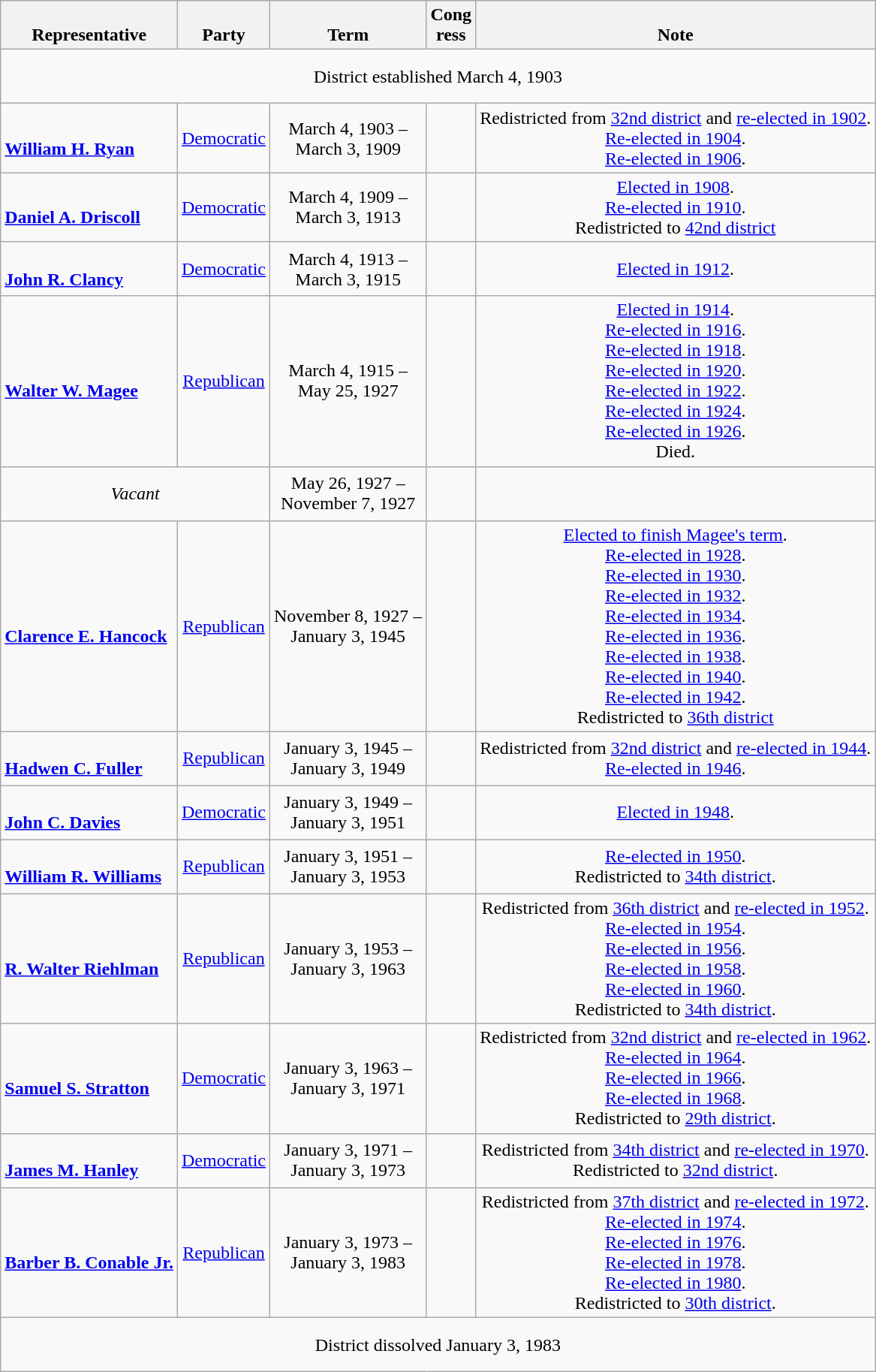<table class=wikitable style="text-align: center">
<tr valign=bottom>
<th>Representative</th>
<th>Party</th>
<th>Term</th>
<th>Cong<br>ress</th>
<th>Note</th>
</tr>
<tr style="height:3em">
<td colspan=5>District established March 4, 1903</td>
</tr>
<tr style="height:3em">
<td align=left nowrap><br><strong><a href='#'>William H. Ryan</a></strong><br></td>
<td><a href='#'>Democratic</a></td>
<td>March 4, 1903 – <br> March 3, 1909</td>
<td></td>
<td>Redistricted from <a href='#'>32nd district</a> and <a href='#'>re-elected in 1902</a>.<br><a href='#'>Re-elected in 1904</a>.<br><a href='#'>Re-elected in 1906</a>.<br></td>
</tr>
<tr style="height:3em">
<td align=left nowrap><br><strong><a href='#'>Daniel A. Driscoll</a></strong><br></td>
<td><a href='#'>Democratic</a></td>
<td>March 4, 1909 – <br> March 3, 1913</td>
<td></td>
<td><a href='#'>Elected in 1908</a>.<br><a href='#'>Re-elected in 1910</a>.<br>Redistricted to <a href='#'>42nd district</a></td>
</tr>
<tr style="height:3em">
<td align=left nowrap><br><strong><a href='#'>John R. Clancy</a></strong><br></td>
<td><a href='#'>Democratic</a></td>
<td>March 4, 1913 – <br> March 3, 1915</td>
<td></td>
<td><a href='#'>Elected in 1912</a>.<br></td>
</tr>
<tr style="height:3em">
<td align=left nowrap><br><strong><a href='#'>Walter W. Magee</a></strong><br></td>
<td><a href='#'>Republican</a></td>
<td>March 4, 1915 – <br> May 25, 1927</td>
<td></td>
<td><a href='#'>Elected in 1914</a>.<br><a href='#'>Re-elected in 1916</a>.<br><a href='#'>Re-elected in 1918</a>.<br><a href='#'>Re-elected in 1920</a>.<br><a href='#'>Re-elected in 1922</a>.<br><a href='#'>Re-elected in 1924</a>.<br><a href='#'>Re-elected in 1926</a>.<br>Died.</td>
</tr>
<tr style="height:3em">
<td colspan=2><em>Vacant</em></td>
<td>May 26, 1927 – <br> November 7, 1927</td>
<td></td>
<td></td>
</tr>
<tr style="height:3em">
<td align=left nowrap> <br><strong><a href='#'>Clarence E. Hancock</a></strong><br></td>
<td><a href='#'>Republican</a></td>
<td>November 8, 1927 – <br> January 3, 1945</td>
<td></td>
<td><a href='#'>Elected to finish Magee's term</a>.<br><a href='#'>Re-elected in 1928</a>.<br><a href='#'>Re-elected in 1930</a>.<br><a href='#'>Re-elected in 1932</a>.<br><a href='#'>Re-elected in 1934</a>.<br><a href='#'>Re-elected in 1936</a>.<br><a href='#'>Re-elected in 1938</a>.<br><a href='#'>Re-elected in 1940</a>.<br><a href='#'>Re-elected in 1942</a>.<br>Redistricted to <a href='#'>36th district</a></td>
</tr>
<tr style="height:3em">
<td align=left nowrap> <br><strong><a href='#'>Hadwen C. Fuller</a></strong><br></td>
<td><a href='#'>Republican</a></td>
<td>January 3, 1945 – <br> January 3, 1949</td>
<td></td>
<td>Redistricted from <a href='#'>32nd district</a> and <a href='#'>re-elected in 1944</a>.<br><a href='#'>Re-elected in 1946</a>.<br></td>
</tr>
<tr style="height:3em">
<td align=left nowrap> <br><strong><a href='#'>John C. Davies</a></strong><br></td>
<td><a href='#'>Democratic</a></td>
<td>January 3, 1949 – <br> January 3, 1951</td>
<td></td>
<td><a href='#'>Elected in 1948</a>.<br></td>
</tr>
<tr style="height:3em">
<td align=left nowrap> <br><strong><a href='#'>William R. Williams</a></strong><br></td>
<td><a href='#'>Republican</a></td>
<td>January 3, 1951 – <br> January 3, 1953</td>
<td></td>
<td><a href='#'>Re-elected in 1950</a>.<br>Redistricted to <a href='#'>34th district</a>.</td>
</tr>
<tr style="height:3em">
<td align=left nowrap> <br><strong><a href='#'>R. Walter Riehlman</a></strong><br></td>
<td><a href='#'>Republican</a></td>
<td>January 3, 1953 – <br> January 3, 1963</td>
<td></td>
<td>Redistricted from <a href='#'>36th district</a> and <a href='#'>re-elected in 1952</a>.<br><a href='#'>Re-elected in 1954</a>.<br><a href='#'>Re-elected in 1956</a>.<br><a href='#'>Re-elected in 1958</a>.<br><a href='#'>Re-elected in 1960</a>.<br>Redistricted to <a href='#'>34th district</a>.</td>
</tr>
<tr style="height:3em">
<td align=left nowrap> <br><strong><a href='#'>Samuel S. Stratton</a></strong><br></td>
<td><a href='#'>Democratic</a></td>
<td>January 3, 1963 – <br> January 3, 1971</td>
<td></td>
<td>Redistricted from <a href='#'>32nd district</a> and <a href='#'>re-elected in 1962</a>.<br><a href='#'>Re-elected in 1964</a>.<br><a href='#'>Re-elected in 1966</a>.<br><a href='#'>Re-elected in 1968</a>.<br>Redistricted to <a href='#'>29th district</a>.</td>
</tr>
<tr style="height:3em">
<td align=left nowrap> <br><strong><a href='#'>James M. Hanley</a></strong><br></td>
<td><a href='#'>Democratic</a></td>
<td>January 3, 1971 – <br> January 3, 1973</td>
<td></td>
<td>Redistricted from <a href='#'>34th district</a> and <a href='#'>re-elected in 1970</a>.<br> Redistricted to <a href='#'>32nd district</a>.</td>
</tr>
<tr style="height:3em">
<td align=left nowrap> <br><strong><a href='#'>Barber B. Conable Jr.</a></strong><br></td>
<td><a href='#'>Republican</a></td>
<td>January 3, 1973 – <br> January 3, 1983</td>
<td></td>
<td>Redistricted from <a href='#'>37th district</a> and <a href='#'>re-elected in 1972</a>.<br><a href='#'>Re-elected in 1974</a>.<br><a href='#'>Re-elected in 1976</a>.<br><a href='#'>Re-elected in 1978</a>.<br><a href='#'>Re-elected in 1980</a>.<br>Redistricted to <a href='#'>30th district</a>.</td>
</tr>
<tr style="height:3em">
<td colspan=5>District dissolved January 3, 1983</td>
</tr>
</table>
